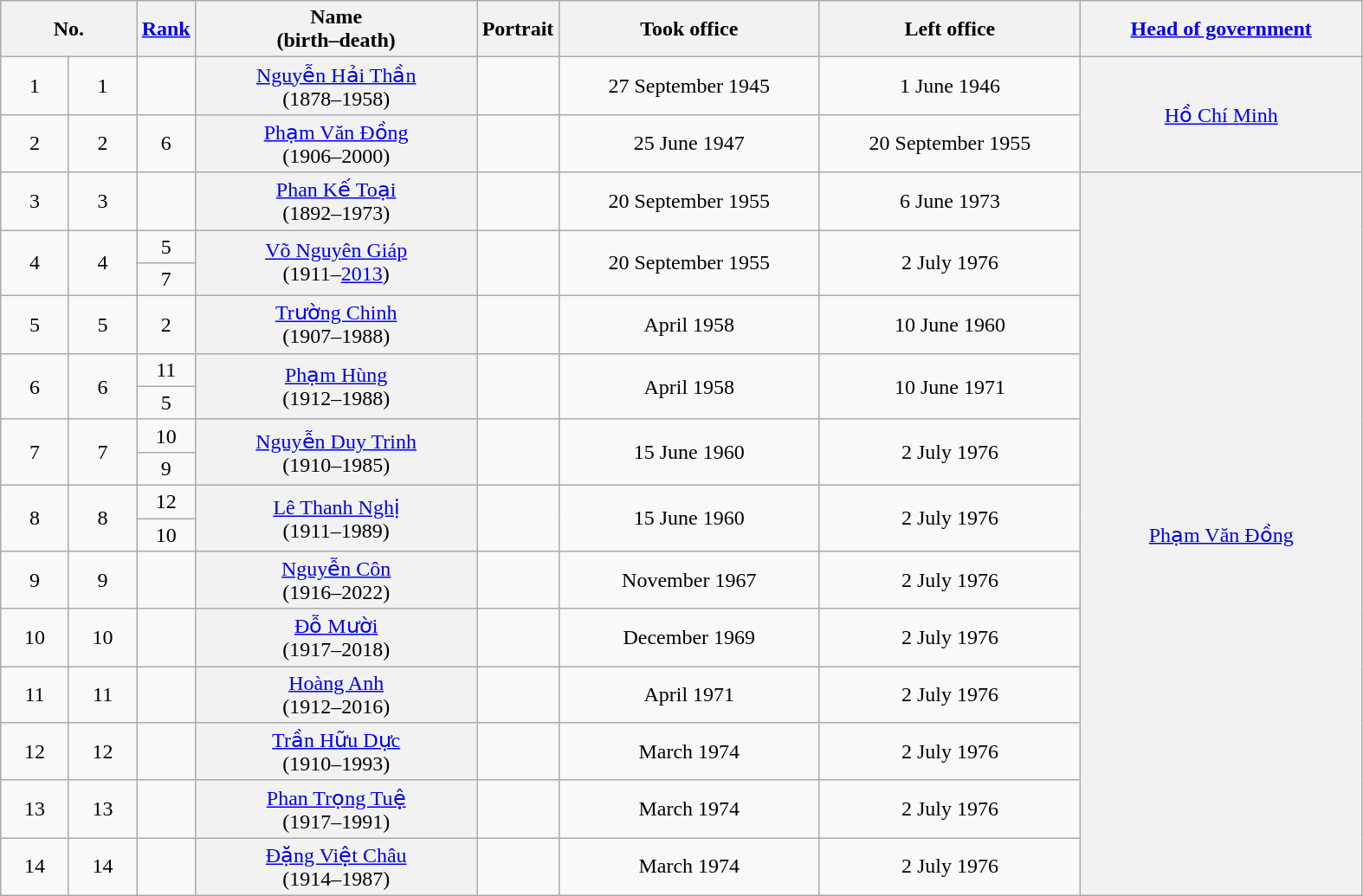<table class="wikitable" width=83%>
<tr>
<th colspan="2" scope="col" style="width:10%;">No.<br></th>
<th scope="col" style="width:1em;"><a href='#'>Rank</a><br></th>
<th scope="col" style="width:13em;">Name<br>(birth–death)</th>
<th scope="col" style="width:1em;">Portrait</th>
<th scope="col" style="width:12em;">Took office</th>
<th scope="col" style="width:12em;">Left office</th>
<th scope="col" style="width:13em;"><a href='#'>Head of government</a></th>
</tr>
<tr>
<td align="center">1</td>
<td align="center">1</td>
<td align="center"></td>
<th align="center" scope="row" style="font-weight:normal;"><a href='#'>Nguyễn Hải Thần</a><br>(1878–1958)</th>
<td align="center"></td>
<td align="center">27 September 1945</td>
<td align="center">1 June 1946</td>
<th rowspan="2" align="center" scope="row" style="font-weight:normal;"><a href='#'>Hồ Chí Minh</a></th>
</tr>
<tr>
<td align="center">2</td>
<td align="center">2</td>
<td align="center">6</td>
<th align="center" scope="row" style="font-weight:normal;"><a href='#'>Phạm Văn Đồng</a><br>(1906–2000)</th>
<td align="center"></td>
<td align="center">25 June 1947</td>
<td align="center">20 September 1955</td>
</tr>
<tr>
<td align="center">3</td>
<td align="center">3</td>
<td align="center"></td>
<th align="center" scope="row" style="font-weight:normal;"><a href='#'>Phan Kế Toại</a><br>(1892–1973)</th>
<td align="center"></td>
<td align="center">20 September 1955</td>
<td align="center">6 June 1973</td>
<th rowspan="16" align="center" scope="row" style="font-weight:normal;"><a href='#'>Phạm Văn Đồng</a></th>
</tr>
<tr>
<td rowspan="2" align="center">4</td>
<td rowspan="2" align="center">4</td>
<td align="center">5</td>
<th rowspan="2" align="center" scope="row" style="font-weight:normal;"><a href='#'>Võ Nguyên Giáp</a><br>(1911–<a href='#'>2013</a>)</th>
<td rowspan="2" align="center"></td>
<td rowspan="2" align="center">20 September 1955</td>
<td rowspan="2" align="center">2 July 1976</td>
</tr>
<tr>
<td align="center">7</td>
</tr>
<tr>
<td align="center">5</td>
<td align="center">5</td>
<td align="center">2</td>
<th align="center" scope="row" style="font-weight:normal;"><a href='#'>Trường Chinh</a><br>(1907–1988)</th>
<td align="center"></td>
<td align="center">April 1958</td>
<td align="center">10 June 1960</td>
</tr>
<tr>
<td rowspan="2" align="center">6</td>
<td rowspan="2" align="center">6</td>
<td align="center">11</td>
<th rowspan="2" align="center" scope="row" style="font-weight:normal;"><a href='#'>Phạm Hùng</a><br>(1912–1988)</th>
<td rowspan="2" align="center"></td>
<td rowspan="2" align="center">April 1958</td>
<td rowspan="2" align="center">10 June 1971</td>
</tr>
<tr>
<td align="center">5</td>
</tr>
<tr>
<td rowspan="2" align="center">7</td>
<td rowspan="2" align="center">7</td>
<td align="center">10</td>
<th rowspan="2" align="center" scope="row" style="font-weight:normal;"><a href='#'>Nguyễn Duy Trinh</a><br>(1910–1985)</th>
<td rowspan="2" align="center"></td>
<td rowspan="2" align="center">15 June 1960</td>
<td rowspan="2" align="center">2 July 1976</td>
</tr>
<tr>
<td align="center">9</td>
</tr>
<tr>
<td rowspan="2" align="center">8</td>
<td rowspan="2" align="center">8</td>
<td align="center">12</td>
<th rowspan="2" align="center" scope="row" style="font-weight:normal;"><a href='#'>Lê Thanh Nghị</a><br>(1911–1989)</th>
<td rowspan="2" align="center"></td>
<td rowspan="2" align="center">15 June 1960</td>
<td rowspan="2" align="center">2 July 1976</td>
</tr>
<tr>
<td align="center">10</td>
</tr>
<tr>
<td align="center">9</td>
<td align="center">9</td>
<td align="center"></td>
<th align="center" scope="row" style="font-weight:normal;"><a href='#'>Nguyễn Côn</a><br>(1916–2022)</th>
<td align="center"></td>
<td align="center">November 1967</td>
<td align="center">2 July 1976</td>
</tr>
<tr>
<td align="center">10</td>
<td align="center">10</td>
<td align="center"></td>
<th align="center" scope="row" style="font-weight:normal;"><a href='#'>Đỗ Mười</a><br>(1917–2018)</th>
<td align="center"></td>
<td align="center">December 1969</td>
<td align="center">2 July 1976</td>
</tr>
<tr>
<td align="center">11</td>
<td align="center">11</td>
<td align="center"></td>
<th align="center" scope="row" style="font-weight:normal;"><a href='#'>Hoàng Anh</a><br>(1912–2016)</th>
<td align="center"></td>
<td align="center">April 1971</td>
<td align="center">2 July 1976</td>
</tr>
<tr>
<td align="center">12</td>
<td align="center">12</td>
<td align="center"></td>
<th align="center" scope="row" style="font-weight:normal;"><a href='#'>Trần Hữu Dực</a><br>(1910–1993)</th>
<td align="center"></td>
<td align="center">March 1974</td>
<td align="center">2 July 1976</td>
</tr>
<tr>
<td align="center">13</td>
<td align="center">13</td>
<td align="center"></td>
<th align="center" scope="row" style="font-weight:normal;"><a href='#'>Phan Trọng Tuệ</a><br>(1917–1991)</th>
<td align="center"></td>
<td align="center">March 1974</td>
<td align="center">2 July 1976</td>
</tr>
<tr>
<td align="center">14</td>
<td align="center">14</td>
<td align="center"></td>
<th align="center" scope="row" style="font-weight:normal;"><a href='#'>Đặng Việt Châu</a><br>(1914–1987)</th>
<td align="center"></td>
<td align="center">March 1974</td>
<td align="center">2 July 1976</td>
</tr>
</table>
